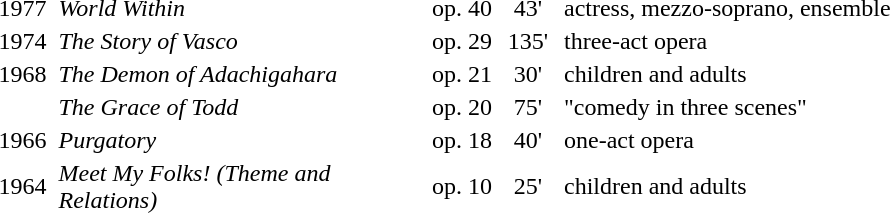<table style=text-align:center>
<tr>
<td width=40px>1977</td>
<td style="width:245px; text-align:left;"><em>World Within</em></td>
<td width=40px>op. 40</td>
<td width=40px>43'</td>
<td align=left>actress, mezzo-soprano, ensemble</td>
</tr>
<tr>
<td>1974</td>
<td align=left><em>The Story of Vasco</em></td>
<td>op. 29</td>
<td>135'</td>
<td align=left>three-act opera</td>
</tr>
<tr>
<td>1968</td>
<td align=left><em>The Demon of Adachigahara</em></td>
<td>op. 21</td>
<td>30'</td>
<td align=left>children and adults</td>
</tr>
<tr>
<td></td>
<td align=left><em>The Grace of Todd</em></td>
<td>op. 20</td>
<td>75'</td>
<td align=left>"comedy in three scenes"</td>
</tr>
<tr>
<td>1966</td>
<td align=left><em>Purgatory</em></td>
<td>op. 18</td>
<td>40'</td>
<td align=left>one-act opera</td>
</tr>
<tr>
<td>1964</td>
<td align=left><em>Meet My Folks! (Theme and Relations)</em></td>
<td>op. 10</td>
<td>25'</td>
<td align=left>children and adults</td>
</tr>
</table>
